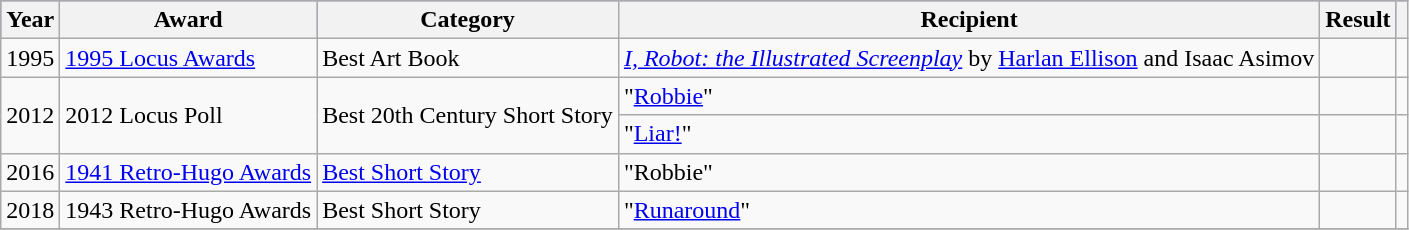<table class="wikitable">
<tr style="background:#96c; text-align:center;">
<th>Year</th>
<th>Award</th>
<th>Category</th>
<th>Recipient</th>
<th>Result</th>
<th></th>
</tr>
<tr>
<td>1995</td>
<td><a href='#'>1995 Locus Awards</a></td>
<td>Best Art Book</td>
<td><em><a href='#'>I, Robot: the Illustrated Screenplay</a></em> by <a href='#'>Harlan Ellison</a> and Isaac Asimov</td>
<td></td>
<td style="text-align:center;"></td>
</tr>
<tr>
<td rowspan="2">2012</td>
<td rowspan="2">2012 Locus Poll</td>
<td rowspan="2">Best 20th Century Short Story</td>
<td>"<a href='#'>Robbie</a>"</td>
<td></td>
<td style="text-align:center;"></td>
</tr>
<tr>
<td>"<a href='#'>Liar!</a>"</td>
<td></td>
<td style="text-align:center;"></td>
</tr>
<tr>
<td>2016</td>
<td><a href='#'>1941 Retro-Hugo Awards</a></td>
<td><a href='#'>Best Short Story</a></td>
<td>"Robbie"</td>
<td></td>
<td style="text-align:center;"></td>
</tr>
<tr>
<td>2018</td>
<td>1943 Retro-Hugo Awards</td>
<td>Best Short Story</td>
<td>"<a href='#'>Runaround</a>"</td>
<td></td>
<td style="text-align:center;"></td>
</tr>
<tr>
</tr>
</table>
